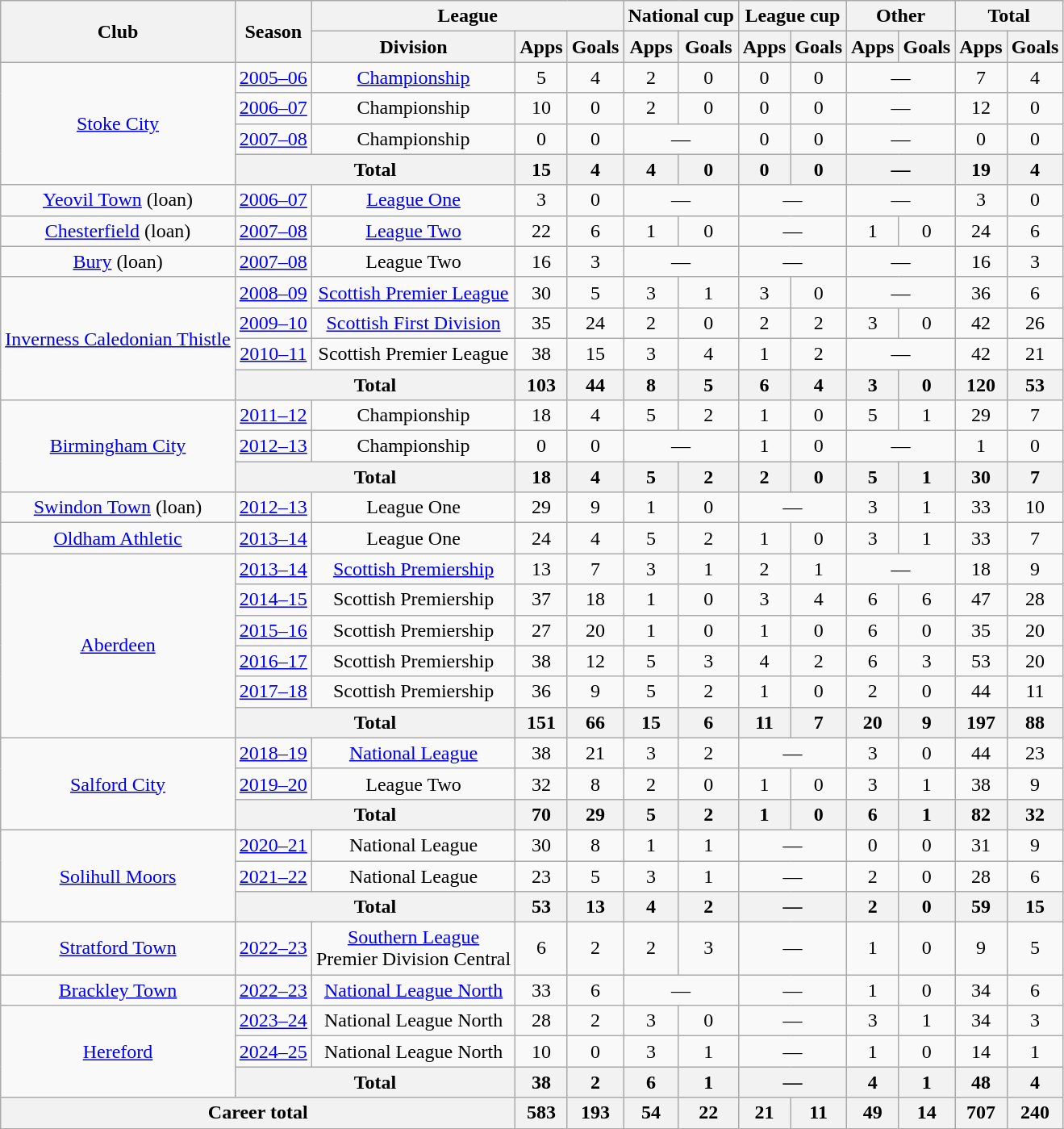<table class=wikitable style=text-align:center>
<tr>
<th rowspan=2>Club</th>
<th rowspan=2>Season</th>
<th colspan=3>League</th>
<th colspan=2>National cup</th>
<th colspan=2>League cup</th>
<th colspan=2>Other</th>
<th colspan=2>Total</th>
</tr>
<tr>
<th>Division</th>
<th>Apps</th>
<th>Goals</th>
<th>Apps</th>
<th>Goals</th>
<th>Apps</th>
<th>Goals</th>
<th>Apps</th>
<th>Goals</th>
<th>Apps</th>
<th>Goals</th>
</tr>
<tr>
<td rowspan=4><a href='#'>Stoke City</a></td>
<td><a href='#'>2005–06</a></td>
<td><a href='#'>Championship</a></td>
<td>5</td>
<td>4</td>
<td>2</td>
<td>0</td>
<td>0</td>
<td>0</td>
<td colspan=2>—</td>
<td>7</td>
<td>4</td>
</tr>
<tr>
<td><a href='#'>2006–07</a></td>
<td>Championship</td>
<td>10</td>
<td>0</td>
<td>2</td>
<td>0</td>
<td>0</td>
<td>0</td>
<td colspan=2>—</td>
<td>12</td>
<td>0</td>
</tr>
<tr>
<td><a href='#'>2007–08</a></td>
<td>Championship</td>
<td>0</td>
<td>0</td>
<td colspan=2>—</td>
<td>0</td>
<td>0</td>
<td colspan=2>—</td>
<td>0</td>
<td>0</td>
</tr>
<tr>
<th colspan=2>Total</th>
<th>15</th>
<th>4</th>
<th>4</th>
<th>0</th>
<th>0</th>
<th>0</th>
<th colspan=2>—</th>
<th>19</th>
<th>4</th>
</tr>
<tr>
<td><a href='#'>Yeovil Town</a> (loan)</td>
<td><a href='#'>2006–07</a></td>
<td><a href='#'>League One</a></td>
<td>3</td>
<td>0</td>
<td colspan=2>—</td>
<td colspan=2>—</td>
<td colspan=2>—</td>
<td>3</td>
<td>0</td>
</tr>
<tr>
<td><a href='#'>Chesterfield</a> (loan)</td>
<td><a href='#'>2007–08</a></td>
<td><a href='#'>League Two</a></td>
<td>22</td>
<td>6</td>
<td>1</td>
<td>0</td>
<td colspan=2>—</td>
<td>1</td>
<td>0</td>
<td>24</td>
<td>6</td>
</tr>
<tr>
<td><a href='#'>Bury</a> (loan)</td>
<td><a href='#'>2007–08</a></td>
<td>League Two</td>
<td>16</td>
<td>3</td>
<td colspan=2>—</td>
<td colspan=2>—</td>
<td colspan=2>—</td>
<td>16</td>
<td>3</td>
</tr>
<tr>
<td rowspan=4><a href='#'>Inverness Caledonian Thistle</a></td>
<td><a href='#'>2008–09</a></td>
<td><a href='#'>Scottish Premier League</a></td>
<td>30</td>
<td>5</td>
<td>3</td>
<td>1</td>
<td>3</td>
<td>0</td>
<td colspan=2>—</td>
<td>36</td>
<td>6</td>
</tr>
<tr>
<td><a href='#'>2009–10</a></td>
<td><a href='#'>Scottish First Division</a></td>
<td>35</td>
<td>24</td>
<td>2</td>
<td>0</td>
<td>2</td>
<td>2</td>
<td>3</td>
<td>0</td>
<td>42</td>
<td>26</td>
</tr>
<tr>
<td><a href='#'>2010–11</a></td>
<td>Scottish Premier League</td>
<td>38</td>
<td>15</td>
<td>3</td>
<td>4</td>
<td>1</td>
<td>2</td>
<td colspan=2>—</td>
<td>42</td>
<td>21</td>
</tr>
<tr>
<th colspan=2>Total</th>
<th>103</th>
<th>44</th>
<th>8</th>
<th>5</th>
<th>6</th>
<th>4</th>
<th>3</th>
<th>0</th>
<th>120</th>
<th>53</th>
</tr>
<tr>
<td rowspan=3><a href='#'>Birmingham City</a></td>
<td><a href='#'>2011–12</a></td>
<td>Championship</td>
<td>18</td>
<td>4</td>
<td>5</td>
<td>2</td>
<td>1</td>
<td>0</td>
<td>5</td>
<td>1</td>
<td>29</td>
<td>7</td>
</tr>
<tr>
<td><a href='#'>2012–13</a></td>
<td>Championship</td>
<td>0</td>
<td>0</td>
<td colspan=2>—</td>
<td>1</td>
<td>0</td>
<td colspan=2>—</td>
<td>1</td>
<td>0</td>
</tr>
<tr>
<th colspan=2>Total</th>
<th>18</th>
<th>4</th>
<th>5</th>
<th>2</th>
<th>2</th>
<th>0</th>
<th>5</th>
<th>1</th>
<th>30</th>
<th>7</th>
</tr>
<tr>
<td><a href='#'>Swindon Town</a> (loan)</td>
<td><a href='#'>2012–13</a></td>
<td>League One</td>
<td>29</td>
<td>9</td>
<td>1</td>
<td>0</td>
<td colspan=2>—</td>
<td>3</td>
<td>1</td>
<td>33</td>
<td>10</td>
</tr>
<tr>
<td><a href='#'>Oldham Athletic</a></td>
<td><a href='#'>2013–14</a></td>
<td>League One</td>
<td>24</td>
<td>4</td>
<td>5</td>
<td>2</td>
<td>1</td>
<td>0</td>
<td>3</td>
<td>1</td>
<td>33</td>
<td>7</td>
</tr>
<tr>
<td rowspan=6><a href='#'>Aberdeen</a></td>
<td><a href='#'>2013–14</a></td>
<td><a href='#'>Scottish Premiership</a></td>
<td>13</td>
<td>7</td>
<td>3</td>
<td>1</td>
<td>2</td>
<td>1</td>
<td colspan=2>—</td>
<td>18</td>
<td>9</td>
</tr>
<tr>
<td><a href='#'>2014–15</a></td>
<td>Scottish Premiership</td>
<td>37</td>
<td>18</td>
<td>1</td>
<td>0</td>
<td>3</td>
<td>4</td>
<td>6</td>
<td>6</td>
<td>47</td>
<td>28</td>
</tr>
<tr>
<td><a href='#'>2015–16</a></td>
<td>Scottish Premiership</td>
<td>27</td>
<td>20</td>
<td>1</td>
<td>0</td>
<td>1</td>
<td>0</td>
<td>6</td>
<td>0</td>
<td>35</td>
<td>20</td>
</tr>
<tr>
<td><a href='#'>2016–17</a></td>
<td>Scottish Premiership</td>
<td>38</td>
<td>12</td>
<td>5</td>
<td>3</td>
<td>4</td>
<td>2</td>
<td>6</td>
<td>3</td>
<td>53</td>
<td>20</td>
</tr>
<tr>
<td><a href='#'>2017–18</a></td>
<td>Scottish Premiership</td>
<td>36</td>
<td>9</td>
<td>5</td>
<td>2</td>
<td>1</td>
<td>0</td>
<td>2</td>
<td>0</td>
<td>44</td>
<td>11</td>
</tr>
<tr>
<th colspan=2>Total</th>
<th>151</th>
<th>66</th>
<th>15</th>
<th>6</th>
<th>11</th>
<th>7</th>
<th>20</th>
<th>9</th>
<th>197</th>
<th>88</th>
</tr>
<tr>
<td rowspan=3><a href='#'>Salford City</a></td>
<td><a href='#'>2018–19</a></td>
<td><a href='#'>National League</a></td>
<td>38</td>
<td>21</td>
<td>3</td>
<td>2</td>
<td colspan=2>—</td>
<td>3</td>
<td>0</td>
<td>44</td>
<td>23</td>
</tr>
<tr>
<td><a href='#'>2019–20</a></td>
<td>League Two</td>
<td>32</td>
<td>8</td>
<td>2</td>
<td>0</td>
<td>1</td>
<td>0</td>
<td>3</td>
<td>1</td>
<td>38</td>
<td>9</td>
</tr>
<tr>
<th colspan=2>Total</th>
<th>70</th>
<th>29</th>
<th>5</th>
<th>2</th>
<th>1</th>
<th>0</th>
<th>6</th>
<th>1</th>
<th>82</th>
<th>32</th>
</tr>
<tr>
<td rowspan=3><a href='#'>Solihull Moors</a></td>
<td><a href='#'>2020–21</a></td>
<td>National League</td>
<td>30</td>
<td>8</td>
<td>1</td>
<td>1</td>
<td colspan="2">—</td>
<td>0</td>
<td>0</td>
<td>31</td>
<td>9</td>
</tr>
<tr>
<td><a href='#'>2021–22</a></td>
<td>National League</td>
<td>23</td>
<td>5</td>
<td>3</td>
<td>1</td>
<td colspan="2">—</td>
<td>2</td>
<td>0</td>
<td>28</td>
<td>6</td>
</tr>
<tr>
<th colspan=2>Total</th>
<th>53</th>
<th>13</th>
<th>4</th>
<th>2</th>
<th colspan="2">—</th>
<th>2</th>
<th>0</th>
<th>59</th>
<th>15</th>
</tr>
<tr>
<td><a href='#'>Stratford Town</a></td>
<td><a href='#'>2022–23</a></td>
<td><a href='#'>Southern League</a><br>Premier Division Central</td>
<td>6</td>
<td>2</td>
<td>2</td>
<td>3</td>
<td colspan="2">—</td>
<td>1</td>
<td>0</td>
<td>9</td>
<td>5</td>
</tr>
<tr>
<td><a href='#'>Brackley Town</a></td>
<td><a href='#'>2022–23</a></td>
<td><a href='#'>National League North</a></td>
<td>33</td>
<td>6</td>
<td colspan="2">—</td>
<td colspan="2">—</td>
<td>1</td>
<td>0</td>
<td>34</td>
<td>6</td>
</tr>
<tr>
<td rowspan="3"><a href='#'>Hereford</a></td>
<td><a href='#'>2023–24</a></td>
<td>National League North</td>
<td>28</td>
<td>2</td>
<td>3</td>
<td>0</td>
<td colspan="2">—</td>
<td>3</td>
<td>1</td>
<td>34</td>
<td>3</td>
</tr>
<tr>
<td><a href='#'>2024–25</a></td>
<td>National League North</td>
<td>10</td>
<td>0</td>
<td>3</td>
<td>1</td>
<td colspan="2">—</td>
<td>1</td>
<td>0</td>
<td>14</td>
<td>1</td>
</tr>
<tr>
<th colspan="2">Total</th>
<th>38</th>
<th>2</th>
<th>6</th>
<th>1</th>
<th colspan="2">—</th>
<th>4</th>
<th>1</th>
<th>48</th>
<th>4</th>
</tr>
<tr>
<th colspan="3">Career total</th>
<th>583</th>
<th>193</th>
<th>54</th>
<th>22</th>
<th>21</th>
<th>11</th>
<th>49</th>
<th>14</th>
<th>707</th>
<th>240</th>
</tr>
</table>
